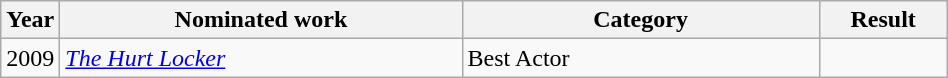<table class="wikitable sortable" width="50%">
<tr>
<th width="1%">Year</th>
<th width="45%">Nominated work</th>
<th width="40%">Category</th>
<th width="14%">Result</th>
</tr>
<tr>
<td>2009</td>
<td><em><a href='#'>The Hurt Locker</a></em></td>
<td>Best Actor</td>
<td></td>
</tr>
</table>
